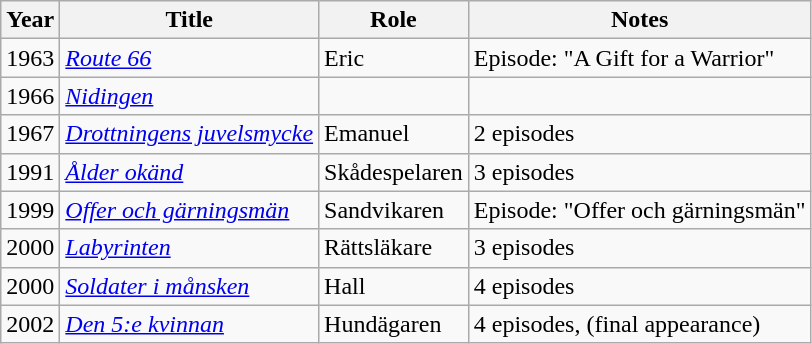<table class="wikitable sortable">
<tr>
<th>Year</th>
<th>Title</th>
<th>Role</th>
<th>Notes</th>
</tr>
<tr>
<td>1963</td>
<td><em><a href='#'>Route 66</a></em></td>
<td>Eric</td>
<td>Episode: "A Gift for a Warrior"</td>
</tr>
<tr>
<td>1966</td>
<td><em><a href='#'>Nidingen</a></em></td>
<td></td>
<td></td>
</tr>
<tr>
<td>1967</td>
<td><em><a href='#'>Drottningens juvelsmycke</a></em></td>
<td>Emanuel</td>
<td>2 episodes</td>
</tr>
<tr>
<td>1991</td>
<td><em><a href='#'>Ålder okänd</a></em></td>
<td>Skådespelaren</td>
<td>3 episodes</td>
</tr>
<tr>
<td>1999</td>
<td><em><a href='#'>Offer och gärningsmän</a></em></td>
<td>Sandvikaren</td>
<td>Episode: "Offer och gärningsmän"</td>
</tr>
<tr>
<td>2000</td>
<td><em><a href='#'>Labyrinten</a></em></td>
<td>Rättsläkare</td>
<td>3 episodes</td>
</tr>
<tr>
<td>2000</td>
<td><em><a href='#'>Soldater i månsken</a></em></td>
<td>Hall</td>
<td>4 episodes</td>
</tr>
<tr>
<td>2002</td>
<td><em><a href='#'>Den 5:e kvinnan</a></em></td>
<td>Hundägaren</td>
<td>4 episodes, (final appearance)</td>
</tr>
</table>
